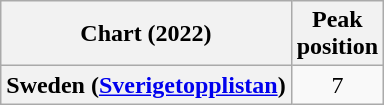<table class="wikitable plainrowheaders" style="text-align:center">
<tr>
<th scope="col">Chart (2022)</th>
<th scope="col">Peak<br>position</th>
</tr>
<tr>
<th scope="row">Sweden (<a href='#'>Sverigetopplistan</a>)</th>
<td>7</td>
</tr>
</table>
